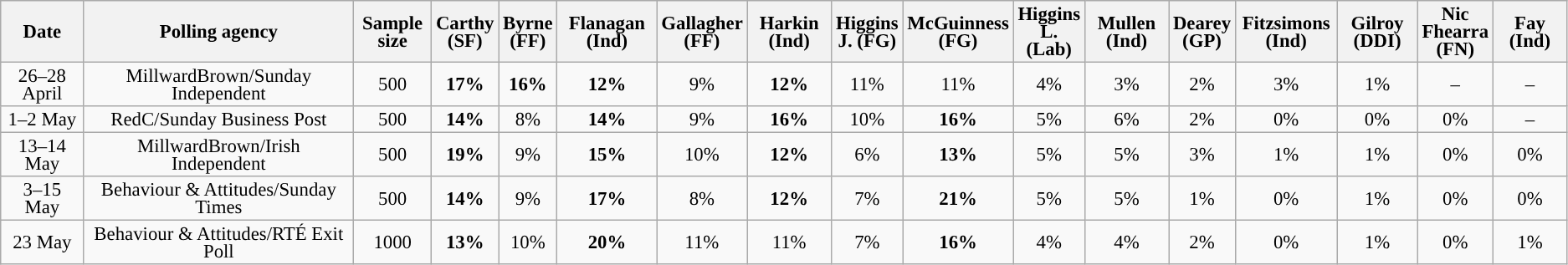<table class="wikitable sortable" style="text-align:center;font-size:95%;line-height:14px">
<tr>
<th ! style="width:100px;">Date</th>
<th ! style="width:300px;">Polling agency</th>
<th ! class="unsortable" style="width:65px;">Sample size</th>
<th ! class="unsortable" style="background:"><span>Carthy (SF)</span></th>
<th ! class="unsortable" style="background:">Byrne (FF)</th>
<th ! class="unsortable" style="width:90px;">Flanagan (Ind)</th>
<th ! class="unsortable" style="background:">Gallagher (FF)</th>
<th ! class="unsortable" style="width:80px;">Harkin (Ind)</th>
<th ! class="unsortable" style="background:">Higgins J. (FG)</th>
<th ! class="unsortable" style="background:">McGuinness (FG)</th>
<th ! class="unsortable" style="background:"><span>Higgins  L. (Lab)</span></th>
<th ! class="unsortable" style="width:80px;">Mullen (Ind)</th>
<th ! class="unsortable" style="background:">Dearey (GP)</th>
<th ! class="unsortable" style="width:80px;">Fitzsimons (Ind)</th>
<th ! class="unsortable" style="width:80px;">Gilroy (DDI)</th>
<th ! class="unsortable" style="background:">Nic Fhearra (FN)</th>
<th ! class="unsortable" style="width:80px;">Fay (Ind)</th>
</tr>
<tr>
<td data-sort-value="2014-04-28">26–28 April</td>
<td>MillwardBrown/Sunday Independent</td>
<td>500</td>
<td><strong>17%</strong></td>
<td><strong>16%</strong></td>
<td><strong>12%</strong></td>
<td>9%</td>
<td><strong>12%</strong></td>
<td>11%</td>
<td>11%</td>
<td>4%</td>
<td>3%</td>
<td>2%</td>
<td>3%</td>
<td>1%</td>
<td>–</td>
<td>–</td>
</tr>
<tr>
<td data-sort-value="2014-04-16">1–2 May</td>
<td>RedC/Sunday Business Post</td>
<td>500</td>
<td><strong>14%</strong></td>
<td>8%</td>
<td><strong>14%</strong></td>
<td>9%</td>
<td><strong>16%</strong></td>
<td>10%</td>
<td><strong>16%</strong></td>
<td>5%</td>
<td>6%</td>
<td>2%</td>
<td>0%</td>
<td>0%</td>
<td>0%</td>
<td>–</td>
</tr>
<tr>
<td data-sort-value="2014-05-17">13–14 May</td>
<td>MillwardBrown/Irish Independent</td>
<td>500</td>
<td><strong>19%</strong></td>
<td>9%</td>
<td><strong>15%</strong></td>
<td>10%</td>
<td><strong>12%</strong></td>
<td>6%</td>
<td><strong>13%</strong></td>
<td>5%</td>
<td>5%</td>
<td>3%</td>
<td>1%</td>
<td>1%</td>
<td>0%</td>
<td>0%</td>
</tr>
<tr>
<td data-sort-value="2014-05-17">3–15 May</td>
<td>Behaviour & Attitudes/Sunday Times</td>
<td>500</td>
<td><strong>14%</strong></td>
<td>9%</td>
<td><strong>17%</strong></td>
<td>8%</td>
<td><strong>12%</strong></td>
<td>7%</td>
<td><strong>21%</strong></td>
<td>5%</td>
<td>5%</td>
<td>1%</td>
<td>0%</td>
<td>1%</td>
<td>0%</td>
<td>0%</td>
</tr>
<tr>
<td data-sort-value="2014-05-17">23 May</td>
<td>Behaviour & Attitudes/RTÉ Exit Poll</td>
<td>1000</td>
<td><strong>13%</strong></td>
<td>10%</td>
<td><strong>20%</strong></td>
<td>11%</td>
<td>11%</td>
<td>7%</td>
<td><strong>16%</strong></td>
<td>4%</td>
<td>4%</td>
<td>2%</td>
<td>0%</td>
<td>1%</td>
<td>0%</td>
<td>1%</td>
</tr>
</table>
